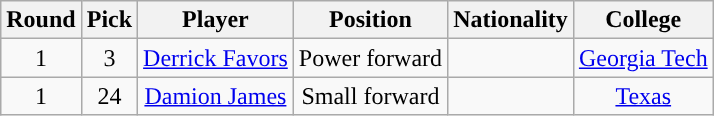<table class="wikitable sortable sortable">
<tr>
<th>Round</th>
<th>Pick</th>
<th>Player</th>
<th>Position</th>
<th>Nationality</th>
<th>College</th>
</tr>
<tr style="text-align: center">
<td>1</td>
<td>3</td>
<td><a href='#'>Derrick Favors</a></td>
<td>Power forward</td>
<td></td>
<td><a href='#'>Georgia Tech</a></td>
</tr>
<tr style="text-align: center">
<td>1</td>
<td>24</td>
<td><a href='#'>Damion James</a></td>
<td>Small forward</td>
<td></td>
<td><a href='#'>Texas</a></td>
</tr>
</table>
